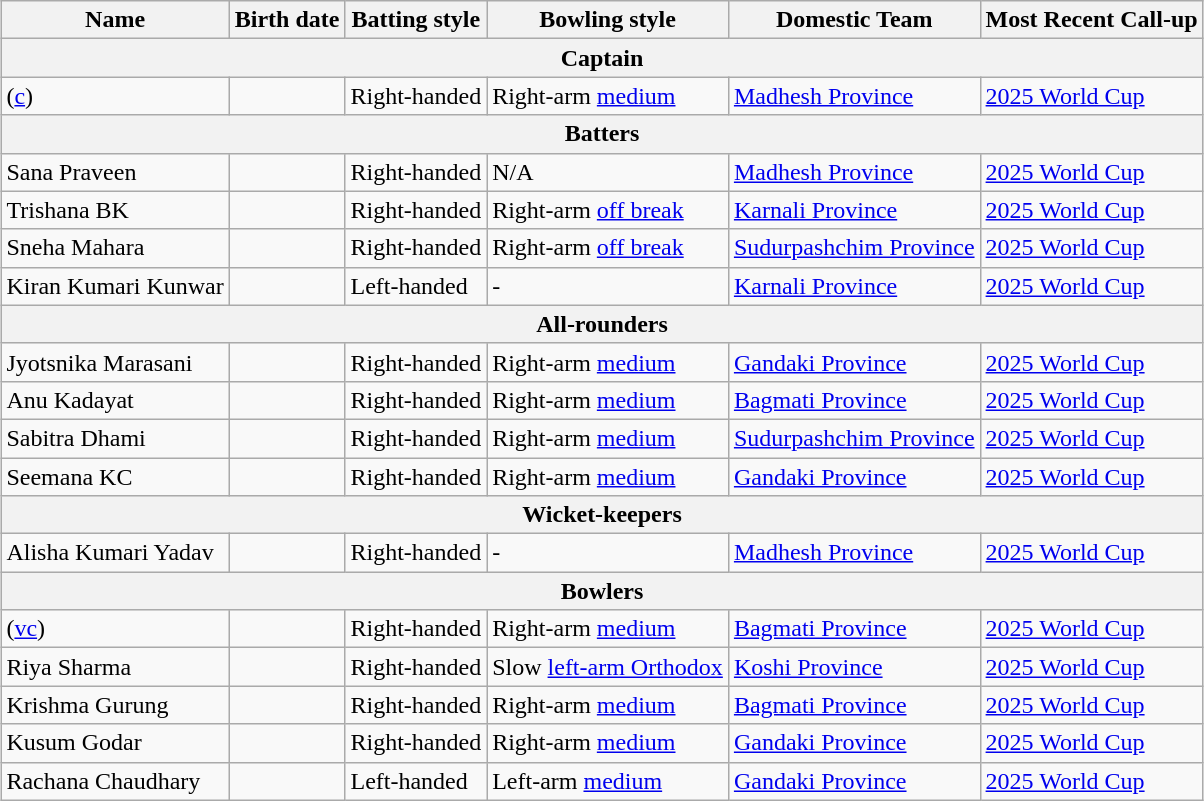<table class="wikitable sortable" style="margin: 1em auto 1em auto">
<tr>
<th>Name</th>
<th>Birth date</th>
<th>Batting style</th>
<th>Bowling style</th>
<th>Domestic Team</th>
<th>Most Recent Call-up</th>
</tr>
<tr>
<th colspan="7">Captain</th>
</tr>
<tr>
<td> (<a href='#'>c</a>)</td>
<td></td>
<td>Right-handed</td>
<td>Right-arm <a href='#'>medium</a></td>
<td><a href='#'>Madhesh Province</a></td>
<td><a href='#'>2025 World Cup</a></td>
</tr>
<tr>
<th colspan="7">Batters</th>
</tr>
<tr>
<td>Sana Praveen</td>
<td></td>
<td>Right-handed</td>
<td>N/A</td>
<td><a href='#'>Madhesh Province</a></td>
<td><a href='#'>2025 World Cup</a></td>
</tr>
<tr>
<td>Trishana BK</td>
<td></td>
<td>Right-handed</td>
<td>Right-arm <a href='#'>off break</a></td>
<td><a href='#'>Karnali Province</a></td>
<td><a href='#'>2025 World Cup</a></td>
</tr>
<tr>
<td>Sneha Mahara</td>
<td></td>
<td>Right-handed</td>
<td>Right-arm <a href='#'>off break</a></td>
<td><a href='#'>Sudurpashchim Province</a></td>
<td><a href='#'>2025 World Cup</a></td>
</tr>
<tr>
<td>Kiran Kumari Kunwar</td>
<td></td>
<td>Left-handed</td>
<td>-</td>
<td><a href='#'>Karnali Province</a></td>
<td><a href='#'>2025 World Cup</a></td>
</tr>
<tr>
<th colspan="7">All-rounders</th>
</tr>
<tr>
<td>Jyotsnika Marasani</td>
<td></td>
<td>Right-handed</td>
<td>Right-arm <a href='#'>medium</a></td>
<td><a href='#'>Gandaki Province</a></td>
<td><a href='#'>2025 World Cup</a></td>
</tr>
<tr>
<td>Anu Kadayat</td>
<td></td>
<td>Right-handed</td>
<td>Right-arm <a href='#'>medium</a></td>
<td><a href='#'>Bagmati Province</a></td>
<td><a href='#'>2025 World Cup</a></td>
</tr>
<tr>
<td>Sabitra Dhami</td>
<td></td>
<td>Right-handed</td>
<td>Right-arm <a href='#'>medium</a></td>
<td><a href='#'>Sudurpashchim Province</a></td>
<td><a href='#'>2025 World Cup</a></td>
</tr>
<tr>
<td>Seemana KC</td>
<td></td>
<td>Right-handed</td>
<td>Right-arm <a href='#'>medium</a></td>
<td><a href='#'>Gandaki Province</a></td>
<td><a href='#'>2025 World Cup</a></td>
</tr>
<tr>
<th colspan="7">Wicket-keepers</th>
</tr>
<tr>
<td>Alisha Kumari Yadav</td>
<td></td>
<td>Right-handed</td>
<td>-</td>
<td><a href='#'>Madhesh Province</a></td>
<td><a href='#'>2025 World Cup</a></td>
</tr>
<tr>
<th colspan="7">Bowlers</th>
</tr>
<tr>
<td> (<a href='#'>vc</a>)</td>
<td></td>
<td>Right-handed</td>
<td>Right-arm <a href='#'>medium</a></td>
<td><a href='#'>Bagmati Province</a></td>
<td><a href='#'>2025 World Cup</a></td>
</tr>
<tr>
<td>Riya Sharma</td>
<td></td>
<td>Right-handed</td>
<td>Slow <a href='#'>left-arm Orthodox</a></td>
<td><a href='#'>Koshi Province</a></td>
<td><a href='#'>2025 World Cup</a></td>
</tr>
<tr>
<td>Krishma Gurung</td>
<td></td>
<td>Right-handed</td>
<td>Right-arm <a href='#'>medium</a></td>
<td><a href='#'>Bagmati Province</a></td>
<td><a href='#'>2025 World Cup</a></td>
</tr>
<tr>
<td>Kusum Godar</td>
<td></td>
<td>Right-handed</td>
<td>Right-arm <a href='#'>medium</a></td>
<td><a href='#'>Gandaki Province</a></td>
<td><a href='#'>2025 World Cup</a></td>
</tr>
<tr>
<td>Rachana Chaudhary</td>
<td></td>
<td>Left-handed</td>
<td>Left-arm <a href='#'>medium</a></td>
<td><a href='#'>Gandaki Province</a></td>
<td><a href='#'>2025 World Cup</a></td>
</tr>
</table>
